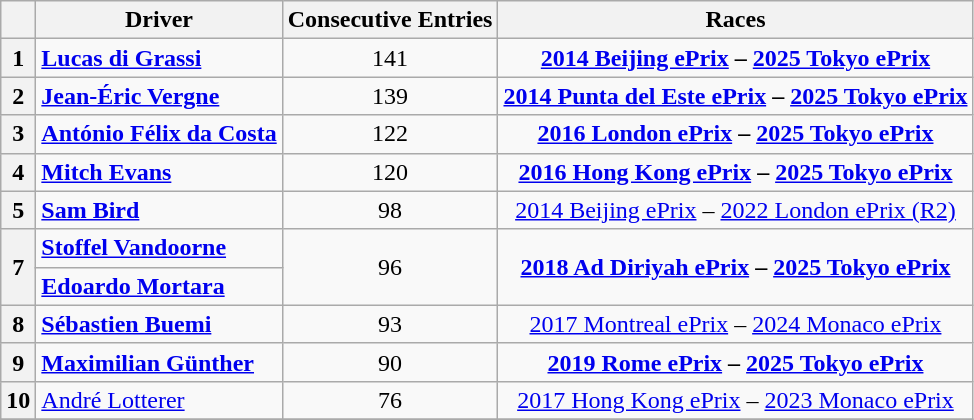<table class="wikitable">
<tr>
<th></th>
<th>Driver</th>
<th>Consecutive Entries</th>
<th>Races</th>
</tr>
<tr align="center">
<th>1</th>
<td align="left"> <strong><a href='#'>Lucas di Grassi</a></strong></td>
<td>141</td>
<td><strong><a href='#'>2014 Beijing ePrix</a> – <a href='#'>2025 Tokyo ePrix</a></strong></td>
</tr>
<tr align="center">
<th>2</th>
<td align="left"> <strong><a href='#'>Jean-Éric Vergne</a></strong></td>
<td>139</td>
<td><strong><a href='#'>2014 Punta del Este ePrix</a> – <a href='#'>2025 Tokyo ePrix</a></strong></td>
</tr>
<tr align="center">
<th>3</th>
<td align="left"> <strong><a href='#'>António Félix da Costa</a></strong></td>
<td>122</td>
<td><strong><a href='#'>2016 London ePrix</a> – <a href='#'>2025 Tokyo ePrix</a></strong></td>
</tr>
<tr align="center">
<th>4</th>
<td align="left"> <strong><a href='#'>Mitch Evans</a></strong></td>
<td>120</td>
<td><strong><a href='#'>2016 Hong Kong ePrix</a> – <a href='#'>2025 Tokyo ePrix</a></strong></td>
</tr>
<tr align="center">
<th>5</th>
<td align="left"> <strong><a href='#'>Sam Bird</a></strong></td>
<td>98</td>
<td><a href='#'>2014 Beijing ePrix</a> – <a href='#'>2022 London ePrix (R2)</a></td>
</tr>
<tr align="center">
<th rowspan=2>7</th>
<td align="left"> <strong><a href='#'>Stoffel Vandoorne</a></strong></td>
<td rowspan=2>96</td>
<td rowspan=2><strong><a href='#'>2018 Ad Diriyah ePrix</a> – <a href='#'>2025 Tokyo ePrix</a></strong></td>
</tr>
<tr align="center">
<td align="left"> <strong><a href='#'>Edoardo Mortara</a></strong></td>
</tr>
<tr align="center">
<th>8</th>
<td align="left"> <strong><a href='#'>Sébastien Buemi</a></strong></td>
<td>93</td>
<td><a href='#'>2017 Montreal ePrix</a> – <a href='#'>2024 Monaco ePrix</a></td>
</tr>
<tr align="center">
<th>9</th>
<td align="left"> <strong><a href='#'>Maximilian Günther</a></strong></td>
<td>90</td>
<td><strong><a href='#'>2019 Rome ePrix</a> – <a href='#'>2025 Tokyo ePrix</a></strong></td>
</tr>
<tr align="center">
<th>10</th>
<td align="left"> <a href='#'>André Lotterer</a></td>
<td>76</td>
<td><a href='#'>2017 Hong Kong ePrix</a> – <a href='#'>2023 Monaco ePrix</a></td>
</tr>
<tr align="center">
</tr>
</table>
